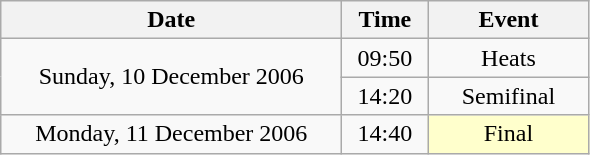<table class = "wikitable" style="text-align:center;">
<tr>
<th width=220>Date</th>
<th width=50>Time</th>
<th width=100>Event</th>
</tr>
<tr>
<td rowspan=2>Sunday, 10 December 2006</td>
<td>09:50</td>
<td>Heats</td>
</tr>
<tr>
<td>14:20</td>
<td>Semifinal</td>
</tr>
<tr>
<td>Monday, 11 December 2006</td>
<td>14:40</td>
<td bgcolor=ffffcc>Final</td>
</tr>
</table>
